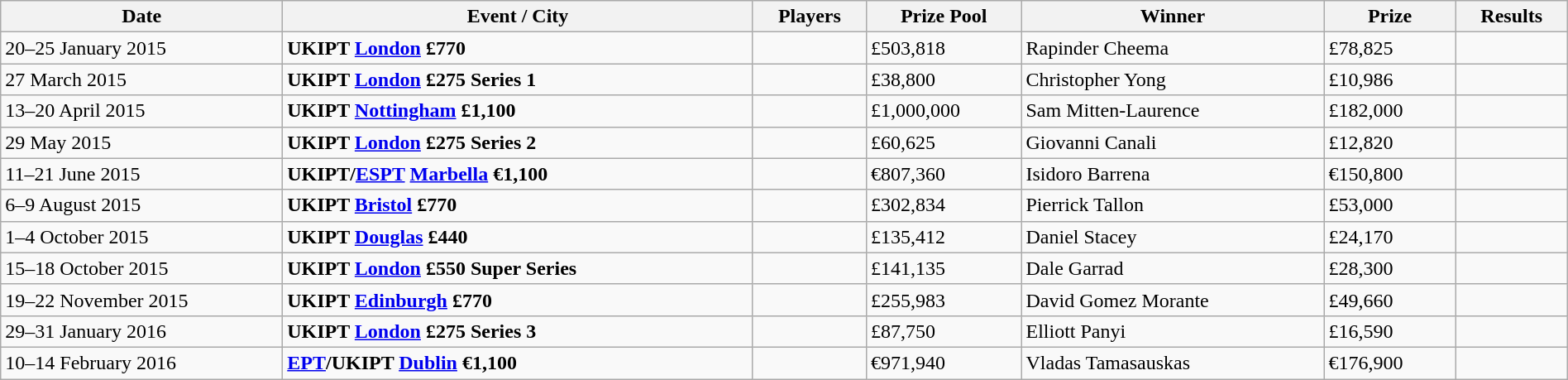<table class="wikitable" width="100%">
<tr>
<th width="18%">Date</th>
<th !width="16%">Event / City</th>
<th !width="11%">Players</th>
<th !width="12%">Prize Pool</th>
<th !width="18%">Winner</th>
<th !width="12%">Prize</th>
<th !width="11%">Results</th>
</tr>
<tr>
<td>20–25 January 2015</td>
<td> <strong>UKIPT <a href='#'>London</a> £770</strong></td>
<td></td>
<td>£503,818</td>
<td> Rapinder Cheema</td>
<td>£78,825</td>
<td></td>
</tr>
<tr>
<td>27 March 2015</td>
<td> <strong>UKIPT <a href='#'>London</a> £275 Series 1</strong></td>
<td></td>
<td>£38,800</td>
<td> Christopher Yong</td>
<td>£10,986</td>
<td></td>
</tr>
<tr>
<td>13–20 April 2015</td>
<td> <strong>UKIPT <a href='#'>Nottingham</a> £1,100</strong></td>
<td></td>
<td>£1,000,000</td>
<td> Sam Mitten-Laurence</td>
<td>£182,000</td>
<td> </td>
</tr>
<tr>
<td>29 May 2015</td>
<td> <strong>UKIPT <a href='#'>London</a> £275 Series 2</strong></td>
<td></td>
<td>£60,625</td>
<td> Giovanni Canali</td>
<td>£12,820</td>
<td></td>
</tr>
<tr>
<td>11–21 June 2015</td>
<td> <strong>UKIPT/<a href='#'>ESPT</a> <a href='#'>Marbella</a> €1,100</strong></td>
<td></td>
<td>€807,360</td>
<td> Isidoro Barrena</td>
<td>€150,800</td>
<td></td>
</tr>
<tr>
<td>6–9 August 2015</td>
<td> <strong>UKIPT <a href='#'>Bristol</a> £770</strong></td>
<td></td>
<td>£302,834</td>
<td> Pierrick Tallon</td>
<td>£53,000</td>
<td></td>
</tr>
<tr>
<td>1–4 October 2015</td>
<td> <strong>UKIPT <a href='#'>Douglas</a> £440</strong></td>
<td></td>
<td>£135,412</td>
<td> Daniel Stacey</td>
<td>£24,170</td>
<td></td>
</tr>
<tr>
<td>15–18 October 2015</td>
<td> <strong>UKIPT <a href='#'>London</a> £550 Super Series</strong></td>
<td></td>
<td>£141,135</td>
<td> Dale Garrad</td>
<td>£28,300</td>
<td></td>
</tr>
<tr>
<td>19–22 November 2015</td>
<td> <strong>UKIPT <a href='#'>Edinburgh</a> £770</strong></td>
<td></td>
<td>£255,983</td>
<td> David Gomez Morante</td>
<td>£49,660</td>
<td></td>
</tr>
<tr>
<td>29–31 January 2016</td>
<td> <strong>UKIPT <a href='#'>London</a> £275 Series 3</strong></td>
<td></td>
<td>£87,750</td>
<td> Elliott Panyi</td>
<td>£16,590</td>
<td></td>
</tr>
<tr>
<td>10–14 February 2016</td>
<td> <strong><a href='#'>EPT</a>/UKIPT <a href='#'>Dublin</a> €1,100</strong></td>
<td></td>
<td>€971,940</td>
<td> Vladas Tamasauskas</td>
<td>€176,900</td>
<td></td>
</tr>
</table>
